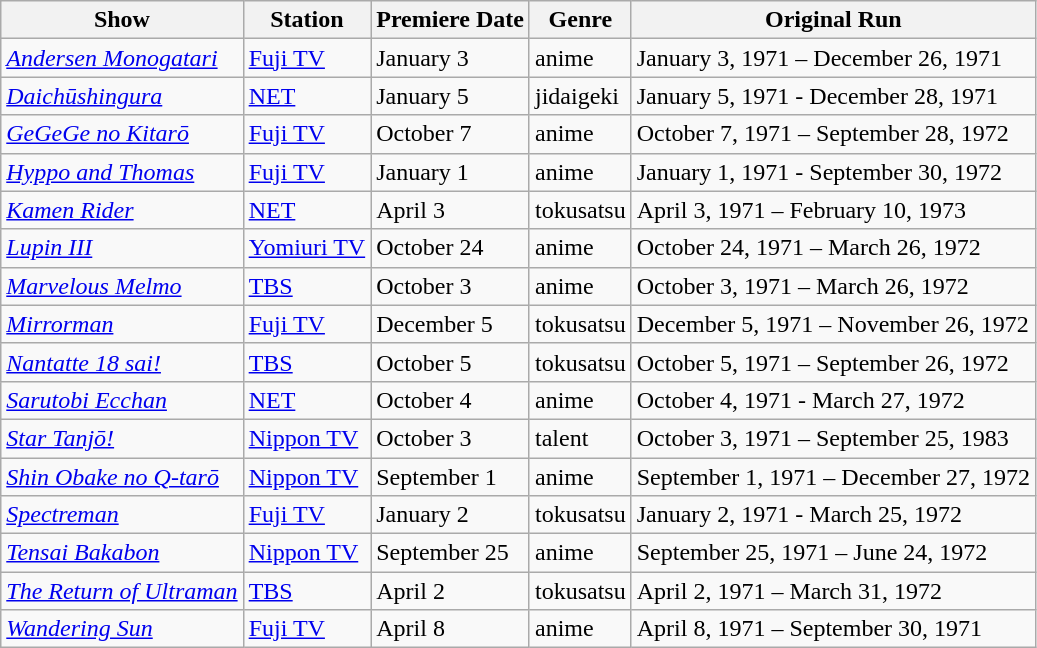<table class="wikitable sortable">
<tr>
<th>Show</th>
<th>Station</th>
<th>Premiere Date</th>
<th>Genre</th>
<th>Original Run</th>
</tr>
<tr>
<td><em><a href='#'>Andersen Monogatari</a></em></td>
<td><a href='#'>Fuji TV</a></td>
<td>January 3</td>
<td>anime</td>
<td>January 3, 1971 – December 26, 1971</td>
</tr>
<tr>
<td><em><a href='#'>Daichūshingura</a></em></td>
<td><a href='#'>NET</a></td>
<td>January 5</td>
<td>jidaigeki</td>
<td>January 5, 1971 - December 28, 1971</td>
</tr>
<tr>
<td><em><a href='#'>GeGeGe no Kitarō</a></em></td>
<td><a href='#'>Fuji TV</a></td>
<td>October 7</td>
<td>anime</td>
<td>October 7, 1971 – September 28, 1972</td>
</tr>
<tr>
<td><em><a href='#'>Hyppo and Thomas</a></em></td>
<td><a href='#'>Fuji TV</a></td>
<td>January 1</td>
<td>anime</td>
<td>January 1, 1971 - September 30, 1972</td>
</tr>
<tr>
<td><em><a href='#'>Kamen Rider</a></em></td>
<td><a href='#'>NET</a></td>
<td>April 3</td>
<td>tokusatsu</td>
<td>April 3, 1971 – February 10, 1973</td>
</tr>
<tr>
<td><em><a href='#'>Lupin III</a></em></td>
<td><a href='#'>Yomiuri TV</a></td>
<td>October 24</td>
<td>anime</td>
<td>October 24, 1971 – March 26, 1972</td>
</tr>
<tr>
<td><em><a href='#'>Marvelous Melmo</a></em></td>
<td><a href='#'>TBS</a></td>
<td>October 3</td>
<td>anime</td>
<td>October 3, 1971 – March 26, 1972</td>
</tr>
<tr>
<td><em><a href='#'>Mirrorman</a></em></td>
<td><a href='#'>Fuji TV</a></td>
<td>December 5</td>
<td>tokusatsu</td>
<td>December 5, 1971 – November 26, 1972</td>
</tr>
<tr>
<td><em><a href='#'>Nantatte 18 sai!</a></em></td>
<td><a href='#'>TBS</a></td>
<td>October 5</td>
<td>tokusatsu</td>
<td>October 5, 1971 – September 26, 1972</td>
</tr>
<tr>
<td><em><a href='#'>Sarutobi Ecchan</a></em></td>
<td><a href='#'>NET</a></td>
<td>October 4</td>
<td>anime</td>
<td>October 4, 1971 - March 27, 1972</td>
</tr>
<tr>
<td><em><a href='#'>Star Tanjō!</a></em></td>
<td><a href='#'>Nippon TV</a></td>
<td>October 3</td>
<td>talent</td>
<td>October 3, 1971 – September 25, 1983</td>
</tr>
<tr>
<td><em><a href='#'>Shin Obake no Q-tarō</a></em></td>
<td><a href='#'>Nippon TV</a></td>
<td>September 1</td>
<td>anime</td>
<td>September 1, 1971 – December 27, 1972</td>
</tr>
<tr>
<td><em><a href='#'>Spectreman</a></em></td>
<td><a href='#'>Fuji TV</a></td>
<td>January 2</td>
<td>tokusatsu</td>
<td>January 2, 1971 - March 25, 1972</td>
</tr>
<tr>
<td><em><a href='#'>Tensai Bakabon</a></em></td>
<td><a href='#'>Nippon TV</a></td>
<td>September 25</td>
<td>anime</td>
<td>September 25, 1971 – June 24, 1972</td>
</tr>
<tr>
<td><em><a href='#'>The Return of Ultraman</a></em></td>
<td><a href='#'>TBS</a></td>
<td>April 2</td>
<td>tokusatsu</td>
<td>April 2, 1971 – March 31, 1972</td>
</tr>
<tr>
<td><em><a href='#'>Wandering Sun</a></em></td>
<td><a href='#'>Fuji TV</a></td>
<td>April 8</td>
<td>anime</td>
<td>April 8, 1971 – September 30, 1971</td>
</tr>
</table>
